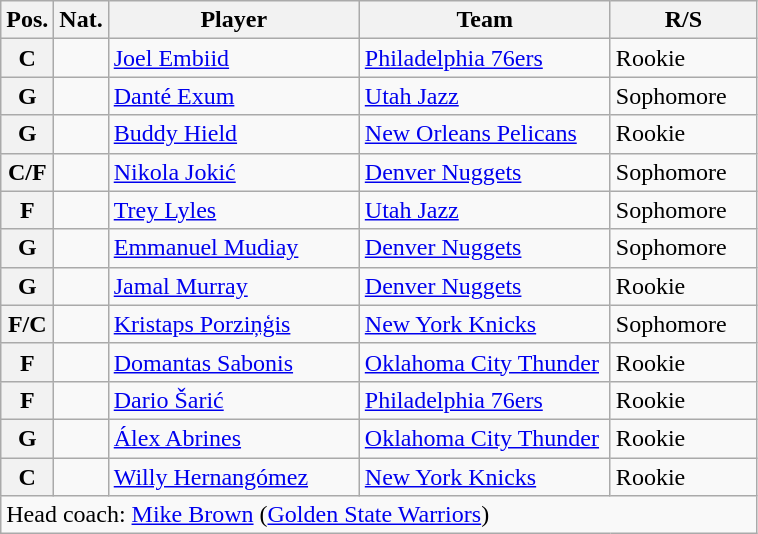<table class="wikitable">
<tr>
<th>Pos.</th>
<th>Nat.</th>
<th style="width:160px;">Player</th>
<th width=160>Team</th>
<th width=90>R/S</th>
</tr>
<tr>
<th>C</th>
<td style="text-align:center"></td>
<td><a href='#'>Joel Embiid</a></td>
<td><a href='#'>Philadelphia 76ers</a></td>
<td>Rookie</td>
</tr>
<tr>
<th>G</th>
<td style="text-align:center"></td>
<td><a href='#'>Danté Exum</a></td>
<td><a href='#'>Utah Jazz</a></td>
<td>Sophomore</td>
</tr>
<tr>
<th>G</th>
<td style="text-align:center"></td>
<td><a href='#'>Buddy Hield</a></td>
<td><a href='#'>New Orleans Pelicans</a></td>
<td>Rookie</td>
</tr>
<tr>
<th>C/F</th>
<td style="text-align:center"></td>
<td><a href='#'>Nikola Jokić</a></td>
<td><a href='#'>Denver Nuggets</a></td>
<td>Sophomore</td>
</tr>
<tr>
<th>F</th>
<td style="text-align:center"></td>
<td><a href='#'>Trey Lyles</a></td>
<td><a href='#'>Utah Jazz</a></td>
<td>Sophomore</td>
</tr>
<tr>
<th>G</th>
<td style="text-align:center"></td>
<td><a href='#'>Emmanuel Mudiay</a></td>
<td><a href='#'>Denver Nuggets</a></td>
<td>Sophomore</td>
</tr>
<tr>
<th>G</th>
<td style="text-align:center"></td>
<td><a href='#'>Jamal Murray</a></td>
<td><a href='#'>Denver Nuggets</a></td>
<td>Rookie</td>
</tr>
<tr>
<th>F/C</th>
<td style="text-align:center"></td>
<td><a href='#'>Kristaps Porziņģis</a></td>
<td><a href='#'>New York Knicks</a></td>
<td>Sophomore</td>
</tr>
<tr>
<th>F</th>
<td style="text-align:center"></td>
<td><a href='#'>Domantas Sabonis</a></td>
<td><a href='#'>Oklahoma City Thunder</a></td>
<td>Rookie</td>
</tr>
<tr>
<th>F</th>
<td style="text-align:center"></td>
<td><a href='#'>Dario Šarić</a></td>
<td><a href='#'>Philadelphia 76ers</a></td>
<td>Rookie</td>
</tr>
<tr>
<th>G</th>
<td style="text-align:center"></td>
<td><a href='#'>Álex Abrines</a></td>
<td><a href='#'>Oklahoma City Thunder</a></td>
<td>Rookie</td>
</tr>
<tr>
<th>C</th>
<td style="text-align:center"></td>
<td><a href='#'>Willy Hernangómez</a></td>
<td><a href='#'>New York Knicks</a></td>
<td>Rookie</td>
</tr>
<tr>
<td colspan="5">Head coach: <a href='#'>Mike Brown</a> (<a href='#'>Golden State Warriors</a>)</td>
</tr>
</table>
